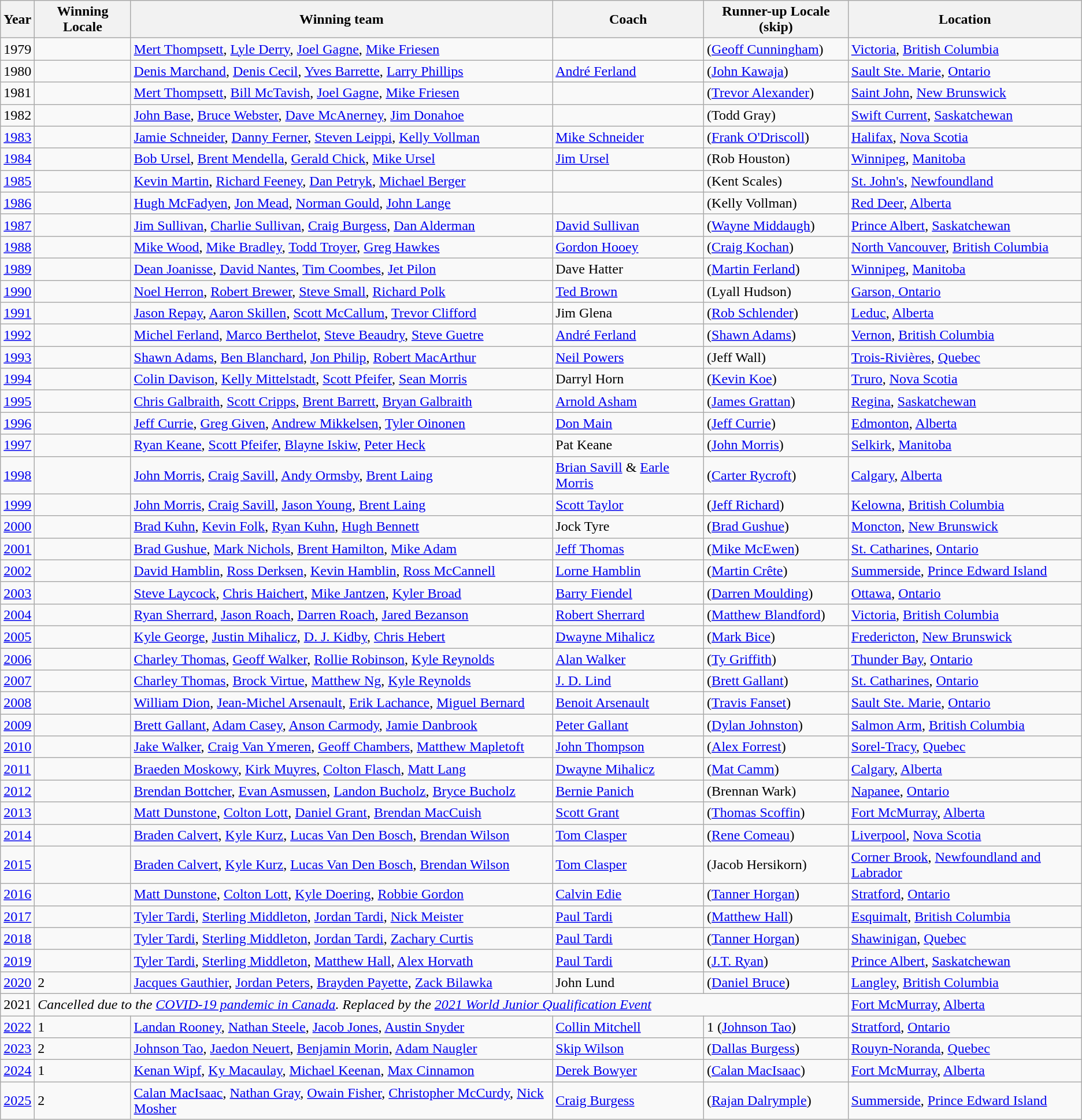<table class="wikitable">
<tr>
<th scope="col">Year</th>
<th scope="col">Winning Locale</th>
<th scope="col">Winning team</th>
<th scope="col">Coach</th>
<th scope="col">Runner-up Locale (skip)</th>
<th scope="col">Location</th>
</tr>
<tr>
<td>1979</td>
<td></td>
<td><a href='#'>Mert Thompsett</a>, <a href='#'>Lyle Derry</a>, <a href='#'>Joel Gagne</a>, <a href='#'>Mike Friesen</a></td>
<td></td>
<td> (<a href='#'>Geoff Cunningham</a>)</td>
<td><a href='#'>Victoria</a>, <a href='#'>British Columbia</a></td>
</tr>
<tr>
<td>1980</td>
<td></td>
<td><a href='#'>Denis Marchand</a>, <a href='#'>Denis Cecil</a>, <a href='#'>Yves Barrette</a>, <a href='#'>Larry Phillips</a></td>
<td><a href='#'>André Ferland</a></td>
<td> (<a href='#'>John Kawaja</a>)</td>
<td><a href='#'>Sault Ste. Marie</a>, <a href='#'>Ontario</a></td>
</tr>
<tr>
<td>1981</td>
<td></td>
<td><a href='#'>Mert Thompsett</a>, <a href='#'>Bill McTavish</a>, <a href='#'>Joel Gagne</a>, <a href='#'>Mike Friesen</a></td>
<td></td>
<td> (<a href='#'>Trevor Alexander</a>)</td>
<td><a href='#'>Saint John</a>, <a href='#'>New Brunswick</a></td>
</tr>
<tr>
<td>1982</td>
<td></td>
<td><a href='#'>John Base</a>, <a href='#'>Bruce Webster</a>, <a href='#'>Dave McAnerney</a>, <a href='#'>Jim Donahoe</a></td>
<td></td>
<td> (Todd Gray)</td>
<td><a href='#'>Swift Current</a>, <a href='#'>Saskatchewan</a></td>
</tr>
<tr>
<td><a href='#'>1983</a></td>
<td></td>
<td><a href='#'>Jamie Schneider</a>, <a href='#'>Danny Ferner</a>, <a href='#'>Steven Leippi</a>, <a href='#'>Kelly Vollman</a></td>
<td><a href='#'>Mike Schneider</a></td>
<td> (<a href='#'>Frank O'Driscoll</a>)</td>
<td><a href='#'>Halifax</a>, <a href='#'>Nova Scotia</a></td>
</tr>
<tr>
<td><a href='#'>1984</a></td>
<td></td>
<td><a href='#'>Bob Ursel</a>, <a href='#'>Brent Mendella</a>, <a href='#'>Gerald Chick</a>, <a href='#'>Mike Ursel</a></td>
<td><a href='#'>Jim Ursel</a></td>
<td> (Rob Houston)</td>
<td><a href='#'>Winnipeg</a>, <a href='#'>Manitoba</a></td>
</tr>
<tr>
<td><a href='#'>1985</a></td>
<td></td>
<td><a href='#'>Kevin Martin</a>, <a href='#'>Richard Feeney</a>, <a href='#'>Dan Petryk</a>, <a href='#'>Michael Berger</a></td>
<td></td>
<td> (Kent Scales)</td>
<td><a href='#'>St. John's</a>, <a href='#'>Newfoundland</a></td>
</tr>
<tr>
<td><a href='#'>1986</a></td>
<td></td>
<td><a href='#'>Hugh McFadyen</a>, <a href='#'>Jon Mead</a>, <a href='#'>Norman Gould</a>, <a href='#'>John Lange</a></td>
<td></td>
<td> (Kelly Vollman)</td>
<td><a href='#'>Red Deer</a>, <a href='#'>Alberta</a></td>
</tr>
<tr>
<td><a href='#'>1987</a></td>
<td></td>
<td><a href='#'>Jim Sullivan</a>, <a href='#'>Charlie Sullivan</a>, <a href='#'>Craig Burgess</a>, <a href='#'>Dan Alderman</a></td>
<td><a href='#'>David Sullivan</a></td>
<td> (<a href='#'>Wayne Middaugh</a>)</td>
<td><a href='#'>Prince Albert</a>, <a href='#'>Saskatchewan</a></td>
</tr>
<tr>
<td><a href='#'>1988</a></td>
<td></td>
<td><a href='#'>Mike Wood</a>, <a href='#'>Mike Bradley</a>, <a href='#'>Todd Troyer</a>, <a href='#'>Greg Hawkes</a></td>
<td><a href='#'>Gordon Hooey</a></td>
<td> (<a href='#'>Craig Kochan</a>)</td>
<td><a href='#'>North Vancouver</a>, <a href='#'>British Columbia</a></td>
</tr>
<tr>
<td><a href='#'>1989</a></td>
<td></td>
<td><a href='#'>Dean Joanisse</a>, <a href='#'>David Nantes</a>, <a href='#'>Tim Coombes</a>, <a href='#'>Jet Pilon</a></td>
<td>Dave Hatter</td>
<td> (<a href='#'>Martin Ferland</a>)</td>
<td><a href='#'>Winnipeg</a>, <a href='#'>Manitoba</a></td>
</tr>
<tr>
<td><a href='#'>1990</a></td>
<td></td>
<td><a href='#'>Noel Herron</a>, <a href='#'>Robert Brewer</a>, <a href='#'>Steve Small</a>, <a href='#'>Richard Polk</a></td>
<td><a href='#'>Ted Brown</a></td>
<td> (Lyall Hudson)</td>
<td><a href='#'>Garson, Ontario</a></td>
</tr>
<tr>
<td><a href='#'>1991</a></td>
<td></td>
<td><a href='#'>Jason Repay</a>, <a href='#'>Aaron Skillen</a>, <a href='#'>Scott McCallum</a>, <a href='#'>Trevor Clifford</a></td>
<td>Jim Glena</td>
<td> (<a href='#'>Rob Schlender</a>)</td>
<td><a href='#'>Leduc</a>, <a href='#'>Alberta</a></td>
</tr>
<tr>
<td><a href='#'>1992</a></td>
<td></td>
<td><a href='#'>Michel Ferland</a>, <a href='#'>Marco Berthelot</a>, <a href='#'>Steve Beaudry</a>, <a href='#'>Steve Guetre</a></td>
<td><a href='#'>André Ferland</a></td>
<td> (<a href='#'>Shawn Adams</a>)</td>
<td><a href='#'>Vernon</a>, <a href='#'>British Columbia</a></td>
</tr>
<tr>
<td><a href='#'>1993</a></td>
<td></td>
<td><a href='#'>Shawn Adams</a>, <a href='#'>Ben Blanchard</a>, <a href='#'>Jon Philip</a>, <a href='#'>Robert MacArthur</a></td>
<td><a href='#'>Neil Powers</a></td>
<td> (Jeff Wall)</td>
<td><a href='#'>Trois-Rivières</a>, <a href='#'>Quebec</a></td>
</tr>
<tr>
<td><a href='#'>1994</a></td>
<td></td>
<td><a href='#'>Colin Davison</a>, <a href='#'>Kelly Mittelstadt</a>, <a href='#'>Scott Pfeifer</a>, <a href='#'>Sean Morris</a></td>
<td>Darryl Horn</td>
<td> (<a href='#'>Kevin Koe</a>)</td>
<td><a href='#'>Truro</a>, <a href='#'>Nova Scotia</a></td>
</tr>
<tr>
<td><a href='#'>1995</a></td>
<td></td>
<td><a href='#'>Chris Galbraith</a>, <a href='#'>Scott Cripps</a>, <a href='#'>Brent Barrett</a>, <a href='#'>Bryan Galbraith</a></td>
<td><a href='#'>Arnold Asham</a></td>
<td> (<a href='#'>James Grattan</a>)</td>
<td><a href='#'>Regina</a>, <a href='#'>Saskatchewan</a></td>
</tr>
<tr>
<td><a href='#'>1996</a></td>
<td></td>
<td><a href='#'>Jeff Currie</a>, <a href='#'>Greg Given</a>, <a href='#'>Andrew Mikkelsen</a>, <a href='#'>Tyler Oinonen</a></td>
<td><a href='#'>Don Main</a></td>
<td> (<a href='#'>Jeff Currie</a>)</td>
<td><a href='#'>Edmonton</a>, <a href='#'>Alberta</a></td>
</tr>
<tr>
<td><a href='#'>1997</a></td>
<td></td>
<td><a href='#'>Ryan Keane</a>, <a href='#'>Scott Pfeifer</a>, <a href='#'>Blayne Iskiw</a>, <a href='#'>Peter Heck</a></td>
<td>Pat Keane</td>
<td> (<a href='#'>John Morris</a>)</td>
<td><a href='#'>Selkirk</a>, <a href='#'>Manitoba</a></td>
</tr>
<tr>
<td><a href='#'>1998</a></td>
<td></td>
<td><a href='#'>John Morris</a>, <a href='#'>Craig Savill</a>, <a href='#'>Andy Ormsby</a>, <a href='#'>Brent Laing</a></td>
<td><a href='#'>Brian Savill</a> & <a href='#'>Earle Morris</a></td>
<td> (<a href='#'>Carter Rycroft</a>)</td>
<td><a href='#'>Calgary</a>, <a href='#'>Alberta</a></td>
</tr>
<tr>
<td><a href='#'>1999</a></td>
<td></td>
<td><a href='#'>John Morris</a>, <a href='#'>Craig Savill</a>, <a href='#'>Jason Young</a>, <a href='#'>Brent Laing</a></td>
<td><a href='#'>Scott Taylor</a></td>
<td> (<a href='#'>Jeff Richard</a>)</td>
<td><a href='#'>Kelowna</a>, <a href='#'>British Columbia</a></td>
</tr>
<tr>
<td><a href='#'>2000</a></td>
<td></td>
<td><a href='#'>Brad Kuhn</a>, <a href='#'>Kevin Folk</a>, <a href='#'>Ryan Kuhn</a>, <a href='#'>Hugh Bennett</a></td>
<td>Jock Tyre</td>
<td> (<a href='#'>Brad Gushue</a>)</td>
<td><a href='#'>Moncton</a>, <a href='#'>New Brunswick</a></td>
</tr>
<tr>
<td><a href='#'>2001</a></td>
<td></td>
<td><a href='#'>Brad Gushue</a>, <a href='#'>Mark Nichols</a>, <a href='#'>Brent Hamilton</a>, <a href='#'>Mike Adam</a></td>
<td><a href='#'>Jeff Thomas</a></td>
<td> (<a href='#'>Mike McEwen</a>)</td>
<td><a href='#'>St. Catharines</a>, <a href='#'>Ontario</a></td>
</tr>
<tr>
<td><a href='#'>2002</a></td>
<td></td>
<td><a href='#'>David Hamblin</a>, <a href='#'>Ross Derksen</a>, <a href='#'>Kevin Hamblin</a>, <a href='#'>Ross McCannell</a></td>
<td><a href='#'>Lorne Hamblin</a></td>
<td> (<a href='#'>Martin Crête</a>)</td>
<td><a href='#'>Summerside</a>, <a href='#'>Prince Edward Island</a></td>
</tr>
<tr>
<td><a href='#'>2003</a></td>
<td></td>
<td><a href='#'>Steve Laycock</a>, <a href='#'>Chris Haichert</a>, <a href='#'>Mike Jantzen</a>, <a href='#'>Kyler Broad</a></td>
<td><a href='#'>Barry Fiendel</a></td>
<td> (<a href='#'>Darren Moulding</a>)</td>
<td><a href='#'>Ottawa</a>, <a href='#'>Ontario</a></td>
</tr>
<tr>
<td><a href='#'>2004</a></td>
<td></td>
<td><a href='#'>Ryan Sherrard</a>, <a href='#'>Jason Roach</a>, <a href='#'>Darren Roach</a>, <a href='#'>Jared Bezanson</a></td>
<td><a href='#'>Robert Sherrard</a></td>
<td> (<a href='#'>Matthew Blandford</a>)</td>
<td><a href='#'>Victoria</a>, <a href='#'>British Columbia</a></td>
</tr>
<tr>
<td><a href='#'>2005</a></td>
<td></td>
<td><a href='#'>Kyle George</a>, <a href='#'>Justin Mihalicz</a>, <a href='#'>D. J. Kidby</a>, <a href='#'>Chris Hebert</a></td>
<td><a href='#'>Dwayne Mihalicz</a></td>
<td> (<a href='#'>Mark Bice</a>)</td>
<td><a href='#'>Fredericton</a>, <a href='#'>New Brunswick</a></td>
</tr>
<tr>
<td><a href='#'>2006</a></td>
<td></td>
<td><a href='#'>Charley Thomas</a>, <a href='#'>Geoff Walker</a>, <a href='#'>Rollie Robinson</a>, <a href='#'>Kyle Reynolds</a></td>
<td><a href='#'>Alan Walker</a></td>
<td> (<a href='#'>Ty Griffith</a>)</td>
<td><a href='#'>Thunder Bay</a>, <a href='#'>Ontario</a></td>
</tr>
<tr>
<td><a href='#'>2007</a></td>
<td></td>
<td><a href='#'>Charley Thomas</a>, <a href='#'>Brock Virtue</a>, <a href='#'>Matthew Ng</a>, <a href='#'>Kyle Reynolds</a></td>
<td><a href='#'>J. D. Lind</a></td>
<td> (<a href='#'>Brett Gallant</a>)</td>
<td><a href='#'>St. Catharines</a>, <a href='#'>Ontario</a></td>
</tr>
<tr>
<td><a href='#'>2008</a></td>
<td></td>
<td><a href='#'>William Dion</a>, <a href='#'>Jean-Michel Arsenault</a>, <a href='#'>Erik Lachance</a>, <a href='#'>Miguel Bernard</a></td>
<td><a href='#'>Benoit Arsenault</a></td>
<td> (<a href='#'>Travis Fanset</a>)</td>
<td><a href='#'>Sault Ste. Marie</a>, <a href='#'>Ontario</a></td>
</tr>
<tr>
<td><a href='#'>2009</a></td>
<td></td>
<td><a href='#'>Brett Gallant</a>, <a href='#'>Adam Casey</a>, <a href='#'>Anson Carmody</a>, <a href='#'>Jamie Danbrook</a></td>
<td><a href='#'>Peter Gallant</a></td>
<td> (<a href='#'>Dylan Johnston</a>)</td>
<td><a href='#'>Salmon Arm</a>, <a href='#'>British Columbia</a></td>
</tr>
<tr>
<td><a href='#'>2010</a></td>
<td></td>
<td><a href='#'>Jake Walker</a>, <a href='#'>Craig Van Ymeren</a>, <a href='#'>Geoff Chambers</a>, <a href='#'>Matthew Mapletoft</a></td>
<td><a href='#'>John Thompson</a></td>
<td> (<a href='#'>Alex Forrest</a>)</td>
<td><a href='#'>Sorel-Tracy</a>, <a href='#'>Quebec</a></td>
</tr>
<tr>
<td><a href='#'>2011</a></td>
<td></td>
<td><a href='#'>Braeden Moskowy</a>, <a href='#'>Kirk Muyres</a>, <a href='#'>Colton Flasch</a>, <a href='#'>Matt Lang</a></td>
<td><a href='#'>Dwayne Mihalicz</a></td>
<td> (<a href='#'>Mat Camm</a>)</td>
<td><a href='#'>Calgary</a>, <a href='#'>Alberta</a></td>
</tr>
<tr>
<td><a href='#'>2012</a></td>
<td></td>
<td><a href='#'>Brendan Bottcher</a>, <a href='#'>Evan Asmussen</a>, <a href='#'>Landon Bucholz</a>, <a href='#'>Bryce Bucholz</a></td>
<td><a href='#'>Bernie Panich</a></td>
<td> (Brennan Wark)</td>
<td><a href='#'>Napanee</a>, <a href='#'>Ontario</a></td>
</tr>
<tr>
<td><a href='#'>2013</a></td>
<td></td>
<td><a href='#'>Matt Dunstone</a>, <a href='#'>Colton Lott</a>, <a href='#'>Daniel Grant</a>, <a href='#'>Brendan MacCuish</a></td>
<td><a href='#'>Scott Grant</a></td>
<td> (<a href='#'>Thomas Scoffin</a>)</td>
<td><a href='#'>Fort McMurray</a>, <a href='#'>Alberta</a></td>
</tr>
<tr>
<td><a href='#'>2014</a></td>
<td></td>
<td><a href='#'>Braden Calvert</a>, <a href='#'>Kyle Kurz</a>, <a href='#'>Lucas Van Den Bosch</a>, <a href='#'>Brendan Wilson</a></td>
<td><a href='#'>Tom Clasper</a></td>
<td> (<a href='#'>Rene Comeau</a>)</td>
<td><a href='#'>Liverpool</a>, <a href='#'>Nova Scotia</a></td>
</tr>
<tr>
<td><a href='#'>2015</a></td>
<td></td>
<td><a href='#'>Braden Calvert</a>, <a href='#'>Kyle Kurz</a>, <a href='#'>Lucas Van Den Bosch</a>, <a href='#'>Brendan Wilson</a></td>
<td><a href='#'>Tom Clasper</a></td>
<td> (Jacob Hersikorn)</td>
<td><a href='#'>Corner Brook</a>, <a href='#'>Newfoundland and Labrador</a></td>
</tr>
<tr>
<td><a href='#'>2016</a></td>
<td></td>
<td><a href='#'>Matt Dunstone</a>, <a href='#'>Colton Lott</a>, <a href='#'>Kyle Doering</a>, <a href='#'>Robbie Gordon</a></td>
<td><a href='#'>Calvin Edie</a></td>
<td> (<a href='#'>Tanner Horgan</a>)</td>
<td><a href='#'>Stratford</a>, <a href='#'>Ontario</a></td>
</tr>
<tr>
<td><a href='#'>2017</a></td>
<td></td>
<td><a href='#'>Tyler Tardi</a>, <a href='#'>Sterling Middleton</a>, <a href='#'>Jordan Tardi</a>, <a href='#'>Nick Meister</a></td>
<td><a href='#'>Paul Tardi</a></td>
<td> (<a href='#'>Matthew Hall</a>)</td>
<td><a href='#'>Esquimalt</a>, <a href='#'>British Columbia</a></td>
</tr>
<tr>
<td><a href='#'>2018</a></td>
<td></td>
<td><a href='#'>Tyler Tardi</a>, <a href='#'>Sterling Middleton</a>, <a href='#'>Jordan Tardi</a>, <a href='#'>Zachary Curtis</a></td>
<td><a href='#'>Paul Tardi</a></td>
<td> (<a href='#'>Tanner Horgan</a>)</td>
<td><a href='#'>Shawinigan</a>, <a href='#'>Quebec</a></td>
</tr>
<tr>
<td><a href='#'>2019</a></td>
<td></td>
<td><a href='#'>Tyler Tardi</a>, <a href='#'>Sterling Middleton</a>, <a href='#'>Matthew Hall</a>, <a href='#'>Alex Horvath</a></td>
<td><a href='#'>Paul Tardi</a></td>
<td> (<a href='#'>J.T. Ryan</a>)</td>
<td><a href='#'>Prince Albert</a>, <a href='#'>Saskatchewan</a></td>
</tr>
<tr>
<td><a href='#'>2020</a></td>
<td> 2</td>
<td><a href='#'>Jacques Gauthier</a>, <a href='#'>Jordan Peters</a>, <a href='#'>Brayden Payette</a>, <a href='#'>Zack Bilawka</a></td>
<td>John Lund</td>
<td> (<a href='#'>Daniel Bruce</a>)</td>
<td><a href='#'>Langley</a>, <a href='#'>British Columbia</a></td>
</tr>
<tr>
<td>2021</td>
<td colspan="4"><em>Cancelled due to the <a href='#'>COVID-19 pandemic in Canada</a>. Replaced by the <a href='#'>2021 World Junior Qualification Event</a></em></td>
<td><a href='#'>Fort McMurray</a>, <a href='#'>Alberta</a></td>
</tr>
<tr>
<td><a href='#'>2022</a></td>
<td> 1</td>
<td><a href='#'>Landan Rooney</a>, <a href='#'>Nathan Steele</a>, <a href='#'>Jacob Jones</a>, <a href='#'>Austin Snyder</a></td>
<td><a href='#'>Collin Mitchell</a></td>
<td> 1 (<a href='#'>Johnson Tao</a>)</td>
<td><a href='#'>Stratford</a>, <a href='#'>Ontario</a></td>
</tr>
<tr>
<td><a href='#'>2023</a></td>
<td> 2</td>
<td><a href='#'>Johnson Tao</a>, <a href='#'>Jaedon Neuert</a>, <a href='#'>Benjamin Morin</a>, <a href='#'>Adam Naugler</a></td>
<td><a href='#'>Skip Wilson</a></td>
<td> (<a href='#'>Dallas Burgess</a>)</td>
<td><a href='#'>Rouyn-Noranda</a>, <a href='#'>Quebec</a></td>
</tr>
<tr>
<td><a href='#'>2024</a></td>
<td> 1</td>
<td><a href='#'>Kenan Wipf</a>, <a href='#'>Ky Macaulay</a>, <a href='#'>Michael Keenan</a>, <a href='#'>Max Cinnamon</a></td>
<td><a href='#'>Derek Bowyer</a></td>
<td> (<a href='#'>Calan MacIsaac</a>)</td>
<td><a href='#'>Fort McMurray</a>, <a href='#'>Alberta</a></td>
</tr>
<tr>
<td><a href='#'>2025</a></td>
<td> 2</td>
<td><a href='#'>Calan MacIsaac</a>, <a href='#'>Nathan Gray</a>, <a href='#'>Owain Fisher</a>, <a href='#'>Christopher McCurdy</a>, <a href='#'>Nick Mosher</a></td>
<td><a href='#'>Craig Burgess</a></td>
<td> (<a href='#'>Rajan Dalrymple</a>)</td>
<td><a href='#'>Summerside</a>, <a href='#'>Prince Edward Island</a></td>
</tr>
</table>
